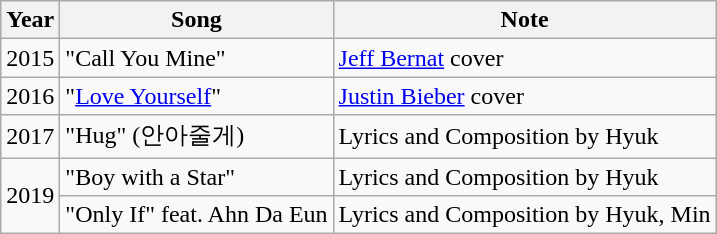<table class="wikitable">
<tr>
<th>Year</th>
<th>Song</th>
<th>Note</th>
</tr>
<tr>
<td>2015</td>
<td>"Call You Mine"</td>
<td><a href='#'>Jeff Bernat</a> cover</td>
</tr>
<tr>
<td>2016</td>
<td>"<a href='#'>Love Yourself</a>"</td>
<td><a href='#'>Justin Bieber</a> cover</td>
</tr>
<tr>
<td>2017</td>
<td>"Hug" (안아줄게)</td>
<td>Lyrics and Composition by Hyuk</td>
</tr>
<tr>
<td rowspan="2">2019</td>
<td>"Boy with a Star"</td>
<td>Lyrics and Composition by Hyuk</td>
</tr>
<tr>
<td>"Only If" feat. Ahn Da Eun</td>
<td>Lyrics and Composition by Hyuk, Min</td>
</tr>
</table>
